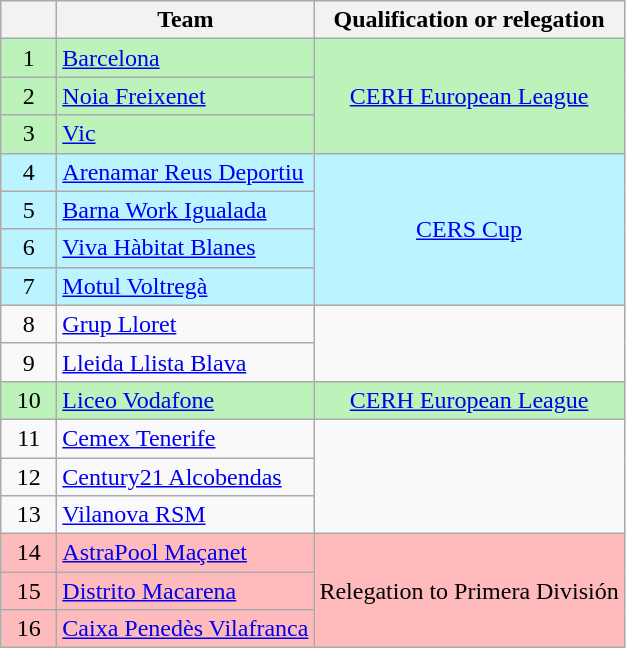<table class="wikitable" style="text-align:center">
<tr>
<th width=30></th>
<th>Team</th>
<th>Qualification or relegation</th>
</tr>
<tr bgcolor=#BBF3BB>
<td>1</td>
<td align=left><a href='#'>Barcelona</a></td>
<td rowspan=3><a href='#'>CERH European League</a></td>
</tr>
<tr bgcolor=#BBF3BB>
<td>2</td>
<td align=left><a href='#'>Noia Freixenet</a></td>
</tr>
<tr bgcolor=#BBF3BB>
<td>3</td>
<td align=left><a href='#'>Vic</a></td>
</tr>
<tr bgcolor=#BBF3FF>
<td>4</td>
<td align=left><a href='#'>Arenamar Reus Deportiu</a></td>
<td rowspan=4><a href='#'>CERS Cup</a></td>
</tr>
<tr bgcolor=#BBF3FF>
<td>5</td>
<td align=left><a href='#'>Barna Work Igualada</a></td>
</tr>
<tr bgcolor=#BBF3FF>
<td>6</td>
<td align=left><a href='#'>Viva Hàbitat Blanes</a></td>
</tr>
<tr bgcolor=#BBF3FF>
<td>7</td>
<td align=left><a href='#'>Motul Voltregà</a></td>
</tr>
<tr>
<td>8</td>
<td align=left><a href='#'>Grup Lloret</a></td>
<td rowspan=2></td>
</tr>
<tr>
<td>9</td>
<td align=left><a href='#'>Lleida Llista Blava</a></td>
</tr>
<tr bgcolor=#BBF3BB>
<td>10</td>
<td align=left><a href='#'>Liceo Vodafone</a></td>
<td><a href='#'>CERH European League</a></td>
</tr>
<tr>
<td>11</td>
<td align=left><a href='#'>Cemex Tenerife</a></td>
<td rowspan=3></td>
</tr>
<tr>
<td>12</td>
<td align=left><a href='#'>Century21 Alcobendas</a></td>
</tr>
<tr>
<td>13</td>
<td align=left><a href='#'>Vilanova RSM</a></td>
</tr>
<tr bgcolor=#FFBBBB>
<td>14</td>
<td align=left><a href='#'>AstraPool Maçanet</a></td>
<td rowspan=3>Relegation to Primera División</td>
</tr>
<tr bgcolor=#FFBBBB>
<td>15</td>
<td align=left><a href='#'>Distrito Macarena</a></td>
</tr>
<tr bgcolor=#FFBBBB>
<td>16</td>
<td align=left><a href='#'>Caixa Penedès Vilafranca</a></td>
</tr>
</table>
